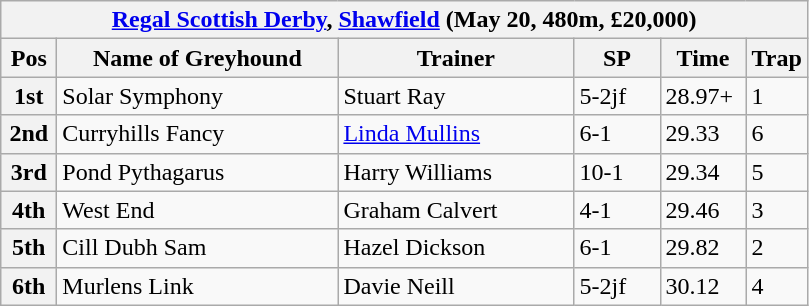<table class="wikitable">
<tr>
<th colspan="6"><a href='#'>Regal Scottish Derby</a>, <a href='#'>Shawfield</a> (May 20, 480m, £20,000)</th>
</tr>
<tr>
<th width=30>Pos</th>
<th width=180>Name of Greyhound</th>
<th width=150>Trainer</th>
<th width=50>SP</th>
<th width=50>Time</th>
<th width=30>Trap</th>
</tr>
<tr>
<th>1st</th>
<td>Solar Symphony</td>
<td>Stuart Ray</td>
<td>5-2jf</td>
<td>28.97+</td>
<td>1</td>
</tr>
<tr>
<th>2nd</th>
<td>Curryhills Fancy</td>
<td><a href='#'>Linda Mullins</a></td>
<td>6-1</td>
<td>29.33</td>
<td>6</td>
</tr>
<tr>
<th>3rd</th>
<td>Pond Pythagarus</td>
<td>Harry Williams</td>
<td>10-1</td>
<td>29.34</td>
<td>5</td>
</tr>
<tr>
<th>4th</th>
<td>West End</td>
<td>Graham Calvert</td>
<td>4-1</td>
<td>29.46</td>
<td>3</td>
</tr>
<tr>
<th>5th</th>
<td>Cill Dubh Sam</td>
<td>Hazel Dickson</td>
<td>6-1</td>
<td>29.82</td>
<td>2</td>
</tr>
<tr>
<th>6th</th>
<td>Murlens Link</td>
<td>Davie Neill</td>
<td>5-2jf</td>
<td>30.12</td>
<td>4</td>
</tr>
</table>
